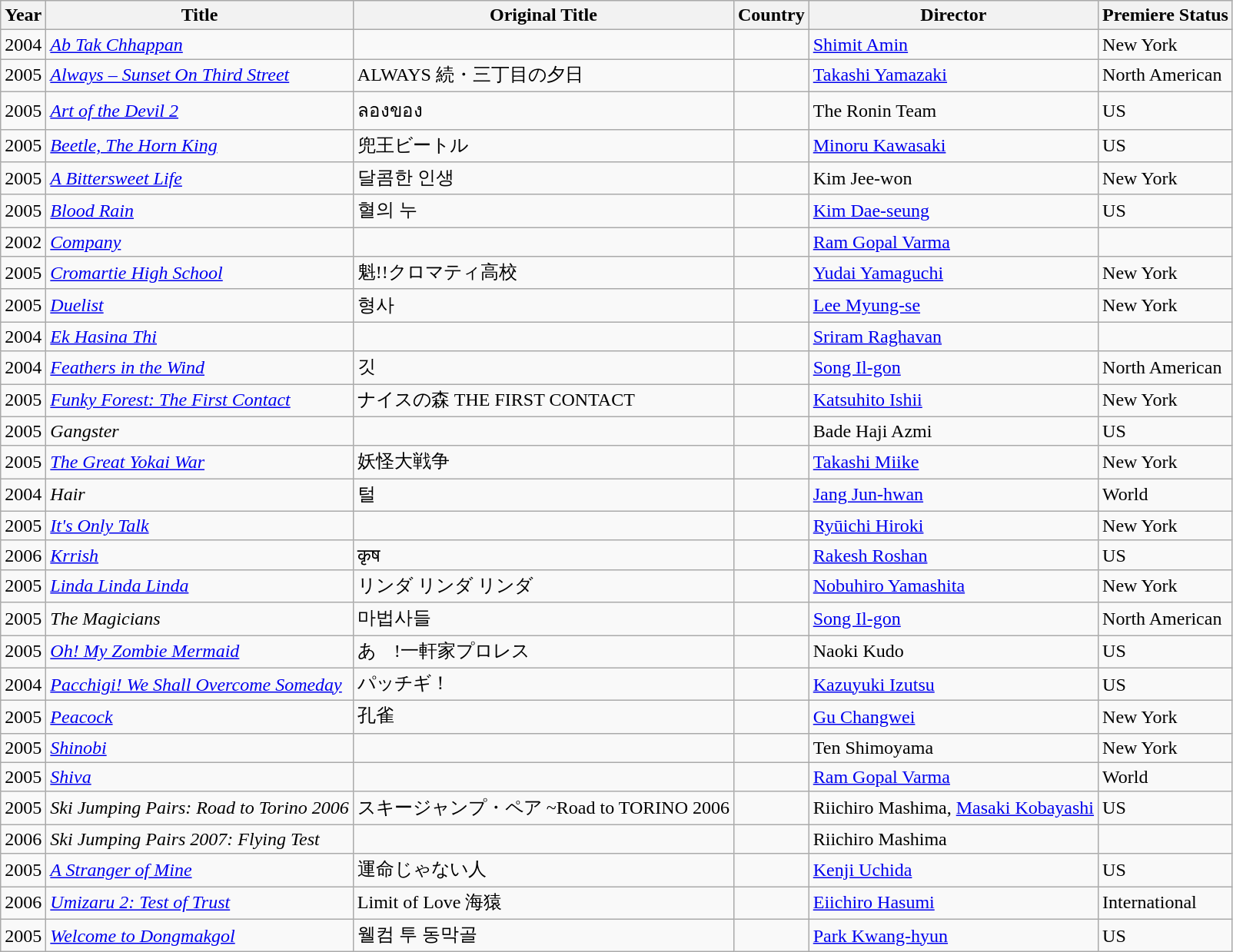<table class="wikitable">
<tr>
<th>Year</th>
<th>Title</th>
<th>Original Title</th>
<th>Country</th>
<th>Director</th>
<th>Premiere Status</th>
</tr>
<tr>
<td>2004</td>
<td><em><a href='#'>Ab Tak Chhappan</a></em></td>
<td></td>
<td></td>
<td><a href='#'>Shimit Amin</a></td>
<td>New York</td>
</tr>
<tr>
<td>2005</td>
<td Always – Sunset On Third Street><a href='#'><em>Always – Sunset On Third Street</em></a></td>
<td>ALWAYS 続・三丁目の夕日</td>
<td></td>
<td><a href='#'>Takashi Yamazaki</a></td>
<td>North American</td>
</tr>
<tr>
<td>2005</td>
<td><em><a href='#'>Art of the Devil 2</a></em></td>
<td>ลองของ</td>
<td></td>
<td>The Ronin Team</td>
<td>US</td>
</tr>
<tr>
<td>2005</td>
<td Beetle, The Horn King><a href='#'><em>Beetle, The Horn King</em></a></td>
<td>兜王ビートル</td>
<td></td>
<td><a href='#'>Minoru Kawasaki</a></td>
<td>US</td>
</tr>
<tr>
<td>2005</td>
<td><em><a href='#'>A Bittersweet Life</a></em></td>
<td>달콤한 인생</td>
<td></td>
<td>Kim Jee-won</td>
<td>New York</td>
</tr>
<tr>
<td>2005</td>
<td><a href='#'><em>Blood Rain</em></a></td>
<td>혈의 누</td>
<td></td>
<td><a href='#'>Kim Dae-seung</a></td>
<td>US</td>
</tr>
<tr>
<td>2002</td>
<td><a href='#'><em>Company</em></a></td>
<td></td>
<td></td>
<td><a href='#'>Ram Gopal Varma</a></td>
<td></td>
</tr>
<tr>
<td>2005</td>
<td><a href='#'><em>Cromartie High School</em></a></td>
<td>魁!!クロマティ高校</td>
<td></td>
<td><a href='#'>Yudai Yamaguchi</a></td>
<td>New York</td>
</tr>
<tr>
<td>2005</td>
<td><a href='#'><em>Duelist</em></a></td>
<td>형사</td>
<td></td>
<td><a href='#'>Lee Myung-se</a></td>
<td>New York</td>
</tr>
<tr>
<td>2004</td>
<td><a href='#'><em>Ek Hasina Thi</em></a></td>
<td></td>
<td></td>
<td><a href='#'>Sriram Raghavan</a></td>
<td></td>
</tr>
<tr>
<td>2004</td>
<td><em><a href='#'>Feathers in the Wind</a></em></td>
<td>깃</td>
<td></td>
<td><a href='#'>Song Il-gon</a></td>
<td>North American</td>
</tr>
<tr>
<td>2005</td>
<td Funky Forest: First Contact><a href='#'><em>Funky Forest: The First Contact</em></a></td>
<td>ナイスの森 THE FIRST CONTACT</td>
<td></td>
<td><a href='#'>Katsuhito Ishii</a></td>
<td>New York</td>
</tr>
<tr>
<td>2005</td>
<td><em>Gangster</em></td>
<td></td>
<td></td>
<td>Bade Haji Azmi</td>
<td>US</td>
</tr>
<tr>
<td>2005</td>
<td><em><a href='#'>The Great Yokai War</a></em></td>
<td>妖怪大戦争</td>
<td></td>
<td><a href='#'>Takashi Miike</a></td>
<td>New York</td>
</tr>
<tr>
<td>2004</td>
<td Hair (short)><em>Hair</em></td>
<td>털</td>
<td></td>
<td><a href='#'>Jang Jun-hwan</a></td>
<td>World</td>
</tr>
<tr>
<td>2005</td>
<td><em><a href='#'>It's Only Talk</a></em></td>
<td></td>
<td></td>
<td><a href='#'>Ryūichi Hiroki</a></td>
<td>New York</td>
</tr>
<tr>
<td>2006</td>
<td><em><a href='#'>Krrish</a></em></td>
<td>कृष</td>
<td></td>
<td><a href='#'>Rakesh Roshan</a></td>
<td>US</td>
</tr>
<tr>
<td>2005</td>
<td><em><a href='#'>Linda Linda Linda</a></em></td>
<td>リンダ リンダ リンダ</td>
<td></td>
<td><a href='#'>Nobuhiro Yamashita</a></td>
<td>New York</td>
</tr>
<tr>
<td>2005</td>
<td><em>The Magicians</em></td>
<td>마법사들</td>
<td></td>
<td><a href='#'>Song Il-gon</a></td>
<td>North American</td>
</tr>
<tr>
<td>2005</td>
<td><em><a href='#'>Oh! My Zombie Mermaid</a></em></td>
<td>あゝ!一軒家プロレス</td>
<td></td>
<td>Naoki Kudo</td>
<td>US</td>
</tr>
<tr>
<td>2004</td>
<td Pacchigi! We Shall Overcome Someday><a href='#'><em>Pacchigi! We Shall Overcome Someday</em></a></td>
<td>パッチギ！</td>
<td></td>
<td><a href='#'>Kazuyuki Izutsu</a></td>
<td>US</td>
</tr>
<tr>
<td>2005</td>
<td><a href='#'><em>Peacock</em></a></td>
<td>孔雀</td>
<td></td>
<td><a href='#'>Gu Changwei</a></td>
<td>New York</td>
</tr>
<tr>
<td>2005</td>
<td><a href='#'><em>Shinobi</em></a></td>
<td></td>
<td></td>
<td>Ten Shimoyama</td>
<td>New York</td>
</tr>
<tr>
<td>2005</td>
<td><a href='#'><em>Shiva</em></a></td>
<td></td>
<td></td>
<td><a href='#'>Ram Gopal Varma</a></td>
<td>World</td>
</tr>
<tr>
<td>2005</td>
<td><em>Ski Jumping Pairs: Road to Torino 2006</em></td>
<td>スキージャンプ・ペア ~Road to TORINO 2006</td>
<td></td>
<td>Riichiro Mashima, <a href='#'>Masaki Kobayashi</a></td>
<td>US</td>
</tr>
<tr>
<td>2006</td>
<td Ski Jumping Pairs 2007: Flying Test><em>Ski Jumping Pairs 2007: Flying Test</em></td>
<td></td>
<td></td>
<td>Riichiro Mashima</td>
<td></td>
</tr>
<tr>
<td>2005</td>
<td A Stranger of Mine><em><a href='#'>A Stranger of Mine</a></em></td>
<td>運命じゃない人</td>
<td></td>
<td><a href='#'>Kenji Uchida</a></td>
<td>US</td>
</tr>
<tr>
<td>2006</td>
<td><em><a href='#'>Umizaru 2: Test of Trust</a></em></td>
<td>Limit of Love 海猿</td>
<td></td>
<td><a href='#'>Eiichiro Hasumi</a></td>
<td>International</td>
</tr>
<tr>
<td>2005</td>
<td><em><a href='#'>Welcome to Dongmakgol</a></em></td>
<td>웰컴 투 동막골</td>
<td></td>
<td><a href='#'>Park Kwang-hyun</a></td>
<td>US</td>
</tr>
</table>
